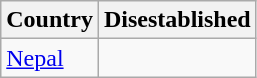<table class="sortable wikitable">
<tr>
<th>Country</th>
<th>Disestablished</th>
</tr>
<tr>
<td><a href='#'>Nepal</a></td>
<td></td>
</tr>
</table>
